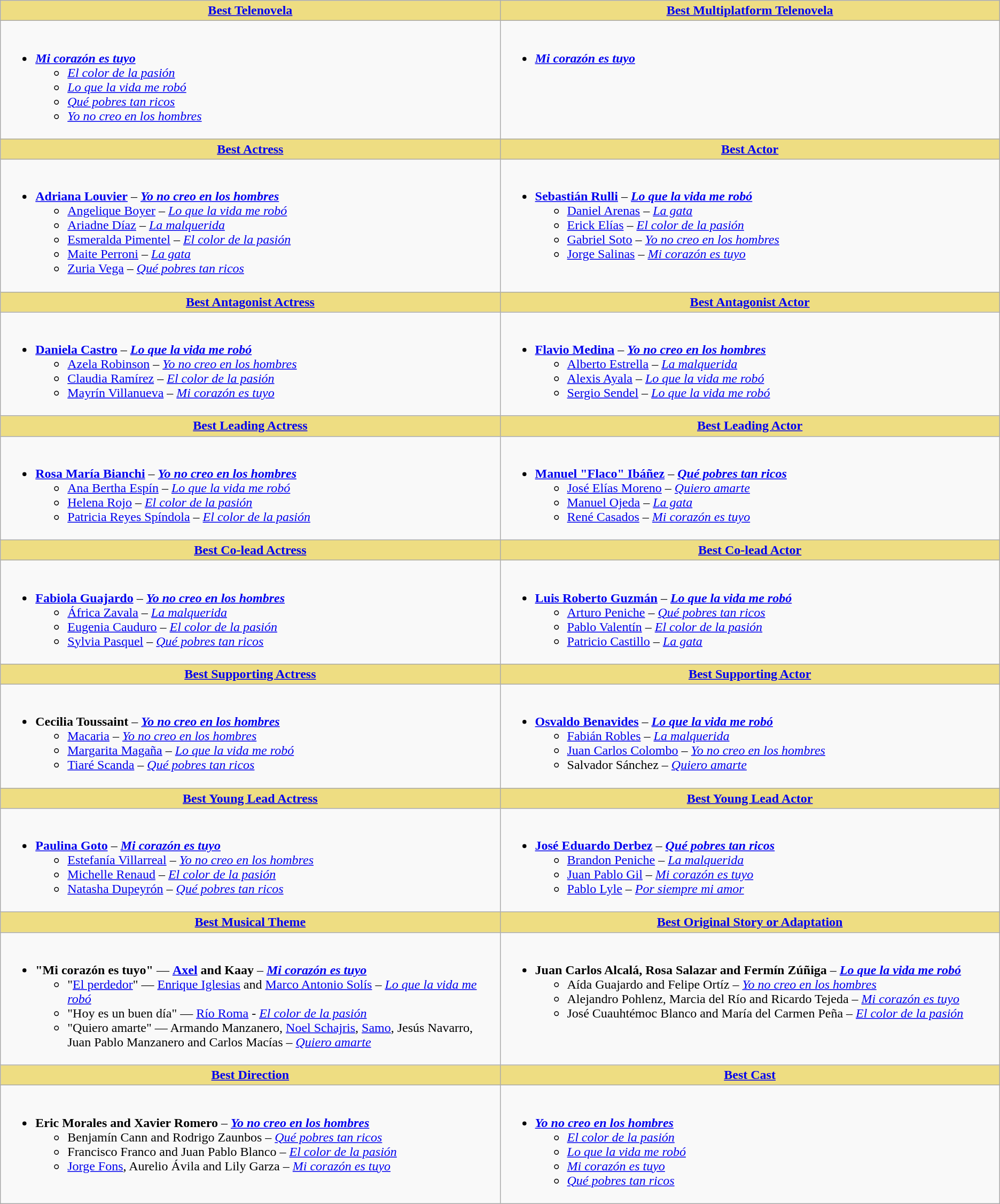<table class="wikitable">
<tr>
<th style="background:#EEDD82; width:50%"><a href='#'>Best Telenovela</a></th>
<th style="background:#EEDD82; width:50%"><a href='#'>Best Multiplatform Telenovela</a></th>
</tr>
<tr>
<td valign="top"><br><ul><li><strong><em><a href='#'>Mi corazón es tuyo</a></em></strong><ul><li><em><a href='#'>El color de la pasión</a></em></li><li><em><a href='#'>Lo que la vida me robó</a></em></li><li><em><a href='#'>Qué pobres tan ricos</a></em></li><li><em><a href='#'>Yo no creo en los hombres</a></em></li></ul></li></ul></td>
<td valign="top"><br><ul><li><strong><em><a href='#'>Mi corazón es tuyo</a></em></strong></li></ul></td>
</tr>
<tr>
<th style="background:#EEDD82; width:50%"><a href='#'>Best Actress</a></th>
<th style="background:#EEDD82; width:50%"><a href='#'>Best Actor</a></th>
</tr>
<tr>
<td valign="top"><br><ul><li><strong><a href='#'>Adriana Louvier</a></strong> – <strong><em><a href='#'>Yo no creo en los hombres</a></em></strong><ul><li><a href='#'>Angelique Boyer</a> – <em><a href='#'>Lo que la vida me robó</a></em></li><li><a href='#'>Ariadne Díaz</a> – <em><a href='#'>La malquerida</a></em></li><li><a href='#'>Esmeralda Pimentel</a> – <em><a href='#'>El color de la pasión</a></em></li><li><a href='#'>Maite Perroni</a> – <em><a href='#'>La gata</a></em></li><li><a href='#'>Zuria Vega</a> – <em><a href='#'>Qué pobres tan ricos</a></em></li></ul></li></ul></td>
<td valign="top"><br><ul><li><strong><a href='#'>Sebastián Rulli</a></strong> – <strong><em><a href='#'>Lo que la vida me robó</a></em></strong><ul><li><a href='#'>Daniel Arenas</a> – <em><a href='#'>La gata</a></em></li><li><a href='#'>Erick Elías</a> – <em><a href='#'>El color de la pasión</a></em></li><li><a href='#'>Gabriel Soto</a> – <em><a href='#'>Yo no creo en los hombres</a></em></li><li><a href='#'>Jorge Salinas</a> – <em><a href='#'>Mi corazón es tuyo</a></em></li></ul></li></ul></td>
</tr>
<tr>
<th style="background:#EEDD82; width:50%"><a href='#'>Best Antagonist Actress</a></th>
<th style="background:#EEDD82; width:50%"><a href='#'>Best Antagonist Actor</a></th>
</tr>
<tr>
<td valign="top"><br><ul><li><strong><a href='#'>Daniela Castro</a></strong> – <strong><em><a href='#'>Lo que la vida me robó</a></em></strong><ul><li><a href='#'>Azela Robinson</a> – <em><a href='#'>Yo no creo en los hombres</a></em></li><li><a href='#'>Claudia Ramírez</a> – <em><a href='#'>El color de la pasión</a></em></li><li><a href='#'>Mayrín Villanueva</a> – <em><a href='#'>Mi corazón es tuyo</a></em></li></ul></li></ul></td>
<td valign="top"><br><ul><li><strong><a href='#'>Flavio Medina</a></strong> – <strong><em><a href='#'>Yo no creo en los hombres</a></em></strong><ul><li><a href='#'>Alberto Estrella</a> – <em><a href='#'>La malquerida</a></em></li><li><a href='#'>Alexis Ayala</a> – <em><a href='#'>Lo que la vida me robó</a></em></li><li><a href='#'>Sergio Sendel</a> – <em><a href='#'>Lo que la vida me robó</a></em></li></ul></li></ul></td>
</tr>
<tr>
<th style="background:#EEDD82; width:50%"><a href='#'>Best Leading Actress</a></th>
<th style="background:#EEDD82; width:50%"><a href='#'>Best Leading Actor</a></th>
</tr>
<tr>
<td valign="top"><br><ul><li><strong><a href='#'>Rosa María Bianchi</a></strong> – <strong><em><a href='#'>Yo no creo en los hombres</a></em></strong><ul><li><a href='#'>Ana Bertha Espín</a> – <em><a href='#'>Lo que la vida me robó</a></em></li><li><a href='#'>Helena Rojo</a> – <em><a href='#'>El color de la pasión</a></em></li><li><a href='#'>Patricia Reyes Spíndola</a> – <em><a href='#'>El color de la pasión</a></em></li></ul></li></ul></td>
<td valign="top"><br><ul><li><strong><a href='#'>Manuel "Flaco" Ibáñez</a></strong> – <strong><em><a href='#'>Qué pobres tan ricos</a></em></strong><ul><li><a href='#'>José Elías Moreno</a> – <em><a href='#'>Quiero amarte</a></em></li><li><a href='#'>Manuel Ojeda</a> – <em><a href='#'>La gata</a></em></li><li><a href='#'>René Casados</a> – <em><a href='#'>Mi corazón es tuyo</a></em></li></ul></li></ul></td>
</tr>
<tr>
<th style="background:#EEDD82; width:50%"><a href='#'>Best Co-lead Actress</a></th>
<th style="background:#EEDD82; width:50%"><a href='#'>Best Co-lead Actor</a></th>
</tr>
<tr>
<td valign="top"><br><ul><li><strong><a href='#'>Fabiola Guajardo</a></strong> – <strong><em><a href='#'>Yo no creo en los hombres</a></em></strong><ul><li><a href='#'>África Zavala</a> – <em><a href='#'>La malquerida</a></em></li><li><a href='#'>Eugenia Cauduro</a> – <em><a href='#'>El color de la pasión</a></em></li><li><a href='#'>Sylvia Pasquel</a> – <em><a href='#'>Qué pobres tan ricos</a></em></li></ul></li></ul></td>
<td valign="top"><br><ul><li><strong><a href='#'>Luis Roberto Guzmán</a></strong> – <strong><em><a href='#'>Lo que la vida me robó</a></em></strong><ul><li><a href='#'>Arturo Peniche</a> – <em><a href='#'>Qué pobres tan ricos</a></em></li><li><a href='#'>Pablo Valentín</a> – <em><a href='#'>El color de la pasión</a></em></li><li><a href='#'>Patricio Castillo</a> – <em><a href='#'>La gata</a></em></li></ul></li></ul></td>
</tr>
<tr>
<th style="background:#EEDD82; width:50%"><a href='#'>Best Supporting Actress</a></th>
<th style="background:#EEDD82; width:50%"><a href='#'>Best Supporting Actor</a></th>
</tr>
<tr>
<td valign="top"><br><ul><li><strong>Cecilia Toussaint</strong> – <strong><em><a href='#'>Yo no creo en los hombres</a></em></strong><ul><li><a href='#'>Macaria</a> – <em><a href='#'>Yo no creo en los hombres</a></em></li><li><a href='#'>Margarita Magaña</a> – <em><a href='#'>Lo que la vida me robó</a></em></li><li><a href='#'>Tiaré Scanda</a> – <em><a href='#'>Qué pobres tan ricos</a></em></li></ul></li></ul></td>
<td valign="top"><br><ul><li><strong><a href='#'>Osvaldo Benavides</a></strong> – <strong><em><a href='#'>Lo que la vida me robó</a></em></strong><ul><li><a href='#'>Fabián Robles</a> – <em><a href='#'>La malquerida</a></em></li><li><a href='#'>Juan Carlos Colombo</a> – <em><a href='#'>Yo no creo en los hombres</a></em></li><li>Salvador Sánchez – <em><a href='#'>Quiero amarte</a></em></li></ul></li></ul></td>
</tr>
<tr>
<th style="background:#EEDD82; width:50%"><a href='#'>Best Young Lead Actress</a></th>
<th style="background:#EEDD82; width:50%"><a href='#'>Best Young Lead Actor</a></th>
</tr>
<tr>
<td valign="top"><br><ul><li><strong><a href='#'>Paulina Goto</a></strong> – <strong><em><a href='#'>Mi corazón es tuyo</a></em></strong><ul><li><a href='#'>Estefanía Villarreal</a> – <em><a href='#'>Yo no creo en los hombres</a></em></li><li><a href='#'>Michelle Renaud</a> – <em><a href='#'>El color de la pasión</a></em></li><li><a href='#'>Natasha Dupeyrón</a> – <em><a href='#'>Qué pobres tan ricos</a></em></li></ul></li></ul></td>
<td valign="top"><br><ul><li><strong><a href='#'>José Eduardo Derbez</a></strong> – <strong><em><a href='#'>Qué pobres tan ricos</a></em></strong><ul><li><a href='#'>Brandon Peniche</a>  – <em><a href='#'>La malquerida</a></em></li><li><a href='#'>Juan Pablo Gil</a> – <em><a href='#'>Mi corazón es tuyo</a></em></li><li><a href='#'>Pablo Lyle</a> – <em><a href='#'>Por siempre mi amor</a></em></li></ul></li></ul></td>
</tr>
<tr>
<th style="background:#EEDD82; width:50%"><a href='#'>Best Musical Theme</a></th>
<th style="background:#EEDD82; width:50%"><a href='#'>Best Original Story or Adaptation</a></th>
</tr>
<tr>
<td valign="top"><br><ul><li><strong>"Mi corazón es tuyo"</strong> — <strong><a href='#'>Axel</a> and Kaay</strong> – <strong><em><a href='#'>Mi corazón es tuyo</a></em></strong><ul><li>"<a href='#'>El perdedor</a>" — <a href='#'>Enrique Iglesias</a> and <a href='#'>Marco Antonio Solís</a> – <em><a href='#'>Lo que la vida me robó</a></em></li><li>"Hoy es un buen día" — <a href='#'>Río Roma</a> - <em><a href='#'>El color de la pasión</a></em></li><li>"Quiero amarte" — Armando Manzanero, <a href='#'>Noel Schajris</a>, <a href='#'>Samo</a>, Jesús Navarro, Juan Pablo Manzanero and Carlos Macías – <em><a href='#'>Quiero amarte</a></em></li></ul></li></ul></td>
<td valign="top"><br><ul><li><strong>Juan Carlos Alcalá, Rosa Salazar and Fermín Zúñiga</strong> – <strong><em><a href='#'>Lo que la vida me robó</a></em></strong>  <ul><li>Aída Guajardo and Felipe Ortíz – <em><a href='#'>Yo no creo en los hombres</a></em></li><li>Alejandro Pohlenz, Marcia del Río and Ricardo Tejeda – <em><a href='#'>Mi corazón es tuyo</a></em></li><li>José Cuauhtémoc Blanco and María del Carmen Peña – <em><a href='#'>El color de la pasión</a></em></li></ul></li></ul></td>
</tr>
<tr>
<th style="background:#EEDD82; width:50%"><a href='#'>Best Direction</a></th>
<th style="background:#EEDD82; width:50%"><a href='#'>Best Cast</a></th>
</tr>
<tr>
<td valign="top"><br><ul><li><strong>Eric Morales and Xavier Romero</strong> – <strong><em><a href='#'>Yo no creo en los hombres</a></em></strong><ul><li>Benjamín Cann and Rodrigo Zaunbos – <em><a href='#'>Qué pobres tan ricos</a></em></li><li>Francisco Franco and Juan Pablo Blanco – <em><a href='#'>El color de la pasión</a></em></li><li><a href='#'>Jorge Fons</a>, Aurelio Ávila and Lily Garza – <em><a href='#'>Mi corazón es tuyo</a></em></li></ul></li></ul></td>
<td valign="top"><br><ul><li><strong><em><a href='#'>Yo no creo en los hombres</a></em></strong><ul><li><em><a href='#'>El color de la pasión</a></em></li><li><em><a href='#'>Lo que la vida me robó</a></em></li><li><em><a href='#'>Mi corazón es tuyo</a></em></li><li><em><a href='#'>Qué pobres tan ricos</a></em></li></ul></li></ul></td>
</tr>
</table>
